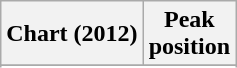<table class="wikitable sortable plainrowheaders" style="text-align:center">
<tr>
<th scope="col">Chart (2012)</th>
<th scope="col">Peak<br> position</th>
</tr>
<tr>
</tr>
<tr>
</tr>
<tr>
</tr>
<tr>
</tr>
<tr>
</tr>
</table>
